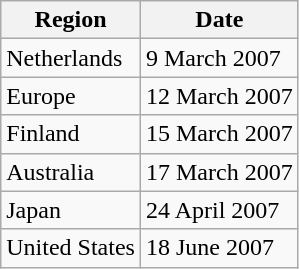<table class=wikitable>
<tr>
<th>Region</th>
<th>Date</th>
</tr>
<tr>
<td>Netherlands</td>
<td>9 March 2007</td>
</tr>
<tr>
<td>Europe</td>
<td>12 March 2007</td>
</tr>
<tr>
<td>Finland</td>
<td>15 March 2007</td>
</tr>
<tr>
<td>Australia</td>
<td>17 March 2007</td>
</tr>
<tr>
<td>Japan</td>
<td>24 April 2007</td>
</tr>
<tr>
<td>United States</td>
<td>18 June 2007</td>
</tr>
</table>
